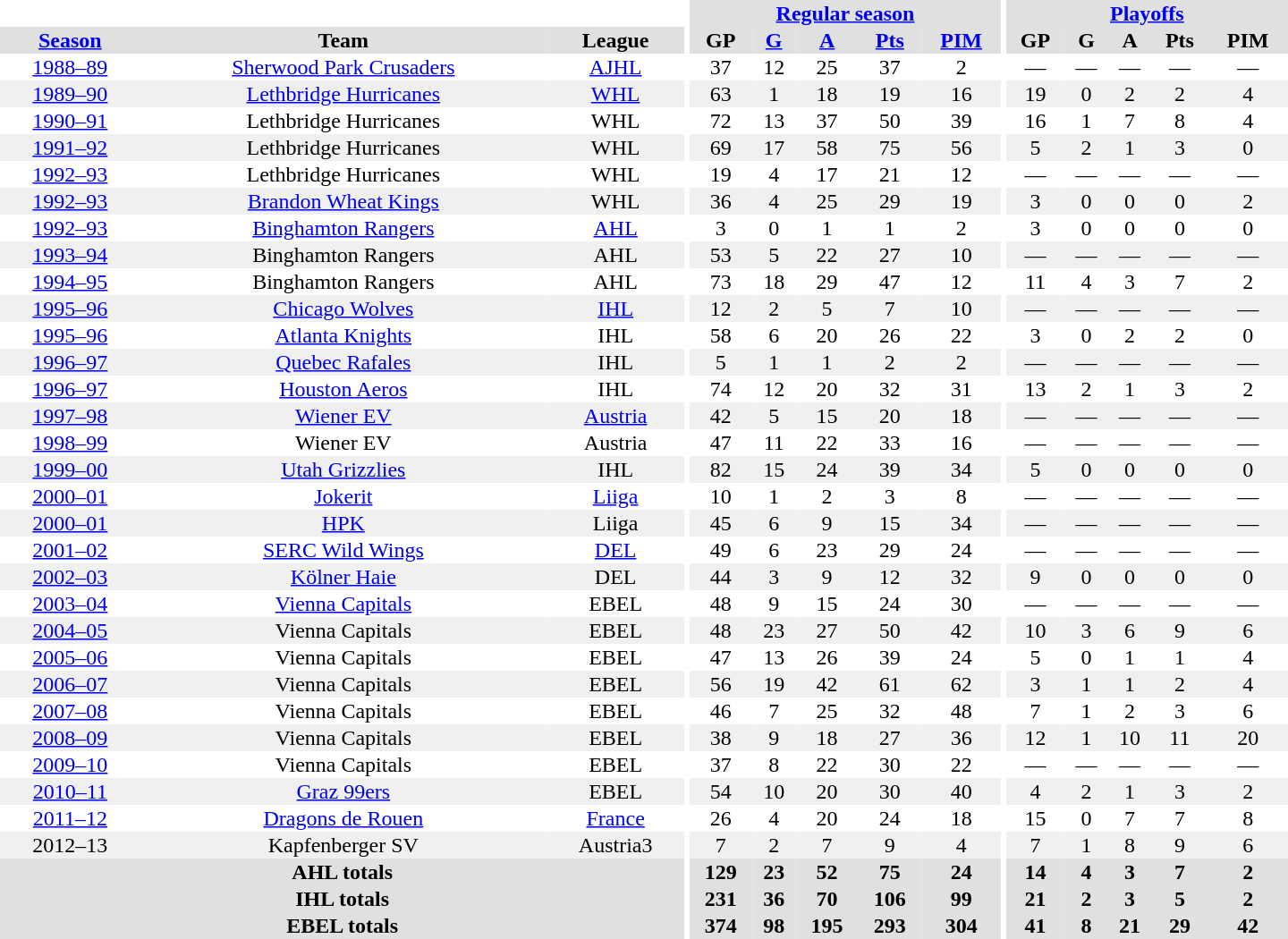<table border="0" cellpadding="1" cellspacing="0" style="text-align:center; width:60em">
<tr bgcolor="#e0e0e0">
<th colspan="3" bgcolor="#ffffff"></th>
<th rowspan="99" bgcolor="#ffffff"></th>
<th colspan="5"><a href='#'>Regular season</a></th>
<th rowspan="99" bgcolor="#ffffff"></th>
<th colspan="5"><a href='#'>Playoffs</a></th>
</tr>
<tr bgcolor="#e0e0e0">
<th><a href='#'>Season</a></th>
<th>Team</th>
<th>League</th>
<th>GP</th>
<th><a href='#'>G</a></th>
<th><a href='#'>A</a></th>
<th><a href='#'>Pts</a></th>
<th><a href='#'>PIM</a></th>
<th>GP</th>
<th>G</th>
<th>A</th>
<th>Pts</th>
<th>PIM</th>
</tr>
<tr>
<td><a href='#'>1988–89</a></td>
<td><a href='#'>Sherwood Park Crusaders</a></td>
<td><a href='#'>AJHL</a></td>
<td>37</td>
<td>12</td>
<td>25</td>
<td>37</td>
<td>2</td>
<td>—</td>
<td>—</td>
<td>—</td>
<td>—</td>
<td>—</td>
</tr>
<tr bgcolor="#f0f0f0">
<td><a href='#'>1989–90</a></td>
<td><a href='#'>Lethbridge Hurricanes</a></td>
<td><a href='#'>WHL</a></td>
<td>63</td>
<td>1</td>
<td>18</td>
<td>19</td>
<td>16</td>
<td>19</td>
<td>0</td>
<td>2</td>
<td>2</td>
<td>4</td>
</tr>
<tr>
<td><a href='#'>1990–91</a></td>
<td>Lethbridge Hurricanes</td>
<td>WHL</td>
<td>72</td>
<td>13</td>
<td>37</td>
<td>50</td>
<td>39</td>
<td>16</td>
<td>1</td>
<td>7</td>
<td>8</td>
<td>4</td>
</tr>
<tr bgcolor="#f0f0f0">
<td><a href='#'>1991–92</a></td>
<td>Lethbridge Hurricanes</td>
<td>WHL</td>
<td>69</td>
<td>17</td>
<td>58</td>
<td>75</td>
<td>56</td>
<td>5</td>
<td>2</td>
<td>1</td>
<td>3</td>
<td>0</td>
</tr>
<tr>
<td><a href='#'>1992–93</a></td>
<td>Lethbridge Hurricanes</td>
<td>WHL</td>
<td>19</td>
<td>4</td>
<td>17</td>
<td>21</td>
<td>12</td>
<td>—</td>
<td>—</td>
<td>—</td>
<td>—</td>
<td>—</td>
</tr>
<tr bgcolor="#f0f0f0">
<td><a href='#'>1992–93</a></td>
<td><a href='#'>Brandon Wheat Kings</a></td>
<td>WHL</td>
<td>36</td>
<td>4</td>
<td>25</td>
<td>29</td>
<td>19</td>
<td>3</td>
<td>0</td>
<td>0</td>
<td>0</td>
<td>2</td>
</tr>
<tr>
<td><a href='#'>1992–93</a></td>
<td><a href='#'>Binghamton Rangers</a></td>
<td><a href='#'>AHL</a></td>
<td>3</td>
<td>0</td>
<td>1</td>
<td>1</td>
<td>2</td>
<td>3</td>
<td>0</td>
<td>0</td>
<td>0</td>
<td>0</td>
</tr>
<tr bgcolor="#f0f0f0">
<td><a href='#'>1993–94</a></td>
<td>Binghamton Rangers</td>
<td>AHL</td>
<td>53</td>
<td>5</td>
<td>22</td>
<td>27</td>
<td>10</td>
<td>—</td>
<td>—</td>
<td>—</td>
<td>—</td>
<td>—</td>
</tr>
<tr>
<td><a href='#'>1994–95</a></td>
<td>Binghamton Rangers</td>
<td>AHL</td>
<td>73</td>
<td>18</td>
<td>29</td>
<td>47</td>
<td>12</td>
<td>11</td>
<td>4</td>
<td>3</td>
<td>7</td>
<td>2</td>
</tr>
<tr bgcolor="#f0f0f0">
<td><a href='#'>1995–96</a></td>
<td><a href='#'>Chicago Wolves</a></td>
<td><a href='#'>IHL</a></td>
<td>12</td>
<td>2</td>
<td>5</td>
<td>7</td>
<td>10</td>
<td>—</td>
<td>—</td>
<td>—</td>
<td>—</td>
<td>—</td>
</tr>
<tr>
<td><a href='#'>1995–96</a></td>
<td><a href='#'>Atlanta Knights</a></td>
<td>IHL</td>
<td>58</td>
<td>6</td>
<td>20</td>
<td>26</td>
<td>22</td>
<td>3</td>
<td>0</td>
<td>2</td>
<td>2</td>
<td>0</td>
</tr>
<tr bgcolor="#f0f0f0">
<td><a href='#'>1996–97</a></td>
<td><a href='#'>Quebec Rafales</a></td>
<td>IHL</td>
<td>5</td>
<td>1</td>
<td>1</td>
<td>2</td>
<td>2</td>
<td>—</td>
<td>—</td>
<td>—</td>
<td>—</td>
<td>—</td>
</tr>
<tr>
<td><a href='#'>1996–97</a></td>
<td><a href='#'>Houston Aeros</a></td>
<td>IHL</td>
<td>74</td>
<td>12</td>
<td>20</td>
<td>32</td>
<td>31</td>
<td>13</td>
<td>2</td>
<td>1</td>
<td>3</td>
<td>2</td>
</tr>
<tr bgcolor="#f0f0f0">
<td><a href='#'>1997–98</a></td>
<td><a href='#'>Wiener EV</a></td>
<td><a href='#'>Austria</a></td>
<td>42</td>
<td>5</td>
<td>15</td>
<td>20</td>
<td>18</td>
<td>—</td>
<td>—</td>
<td>—</td>
<td>—</td>
<td>—</td>
</tr>
<tr>
<td><a href='#'>1998–99</a></td>
<td>Wiener EV</td>
<td>Austria</td>
<td>47</td>
<td>11</td>
<td>22</td>
<td>33</td>
<td>16</td>
<td>—</td>
<td>—</td>
<td>—</td>
<td>—</td>
<td>—</td>
</tr>
<tr bgcolor="#f0f0f0">
<td><a href='#'>1999–00</a></td>
<td><a href='#'>Utah Grizzlies</a></td>
<td>IHL</td>
<td>82</td>
<td>15</td>
<td>24</td>
<td>39</td>
<td>34</td>
<td>5</td>
<td>0</td>
<td>0</td>
<td>0</td>
<td>0</td>
</tr>
<tr>
<td><a href='#'>2000–01</a></td>
<td><a href='#'>Jokerit</a></td>
<td><a href='#'>Liiga</a></td>
<td>10</td>
<td>1</td>
<td>2</td>
<td>3</td>
<td>8</td>
<td>—</td>
<td>—</td>
<td>—</td>
<td>—</td>
<td>—</td>
</tr>
<tr bgcolor="#f0f0f0">
<td><a href='#'>2000–01</a></td>
<td><a href='#'>HPK</a></td>
<td>Liiga</td>
<td>45</td>
<td>6</td>
<td>9</td>
<td>15</td>
<td>34</td>
<td>—</td>
<td>—</td>
<td>—</td>
<td>—</td>
<td>—</td>
</tr>
<tr>
<td><a href='#'>2001–02</a></td>
<td><a href='#'>SERC Wild Wings</a></td>
<td><a href='#'>DEL</a></td>
<td>49</td>
<td>6</td>
<td>23</td>
<td>29</td>
<td>24</td>
<td>—</td>
<td>—</td>
<td>—</td>
<td>—</td>
<td>—</td>
</tr>
<tr bgcolor="#f0f0f0">
<td><a href='#'>2002–03</a></td>
<td><a href='#'>Kölner Haie</a></td>
<td>DEL</td>
<td>44</td>
<td>3</td>
<td>9</td>
<td>12</td>
<td>32</td>
<td>9</td>
<td>0</td>
<td>0</td>
<td>0</td>
<td>0</td>
</tr>
<tr>
<td><a href='#'>2003–04</a></td>
<td><a href='#'>Vienna Capitals</a></td>
<td>EBEL</td>
<td>48</td>
<td>9</td>
<td>15</td>
<td>24</td>
<td>30</td>
<td>—</td>
<td>—</td>
<td>—</td>
<td>—</td>
<td>—</td>
</tr>
<tr bgcolor="#f0f0f0">
<td><a href='#'>2004–05</a></td>
<td>Vienna Capitals</td>
<td>EBEL</td>
<td>48</td>
<td>23</td>
<td>27</td>
<td>50</td>
<td>42</td>
<td>10</td>
<td>3</td>
<td>6</td>
<td>9</td>
<td>6</td>
</tr>
<tr>
<td><a href='#'>2005–06</a></td>
<td>Vienna Capitals</td>
<td>EBEL</td>
<td>47</td>
<td>13</td>
<td>26</td>
<td>39</td>
<td>24</td>
<td>5</td>
<td>0</td>
<td>1</td>
<td>1</td>
<td>4</td>
</tr>
<tr bgcolor="#f0f0f0">
<td><a href='#'>2006–07</a></td>
<td>Vienna Capitals</td>
<td>EBEL</td>
<td>56</td>
<td>19</td>
<td>42</td>
<td>61</td>
<td>62</td>
<td>3</td>
<td>1</td>
<td>1</td>
<td>2</td>
<td>4</td>
</tr>
<tr>
<td><a href='#'>2007–08</a></td>
<td>Vienna Capitals</td>
<td>EBEL</td>
<td>46</td>
<td>7</td>
<td>25</td>
<td>32</td>
<td>48</td>
<td>7</td>
<td>1</td>
<td>2</td>
<td>3</td>
<td>6</td>
</tr>
<tr bgcolor="#f0f0f0">
<td><a href='#'>2008–09</a></td>
<td>Vienna Capitals</td>
<td>EBEL</td>
<td>38</td>
<td>9</td>
<td>18</td>
<td>27</td>
<td>36</td>
<td>12</td>
<td>1</td>
<td>10</td>
<td>11</td>
<td>20</td>
</tr>
<tr>
<td><a href='#'>2009–10</a></td>
<td>Vienna Capitals</td>
<td>EBEL</td>
<td>37</td>
<td>8</td>
<td>22</td>
<td>30</td>
<td>22</td>
<td>—</td>
<td>—</td>
<td>—</td>
<td>—</td>
<td>—</td>
</tr>
<tr bgcolor="#f0f0f0">
<td><a href='#'>2010–11</a></td>
<td><a href='#'>Graz 99ers</a></td>
<td>EBEL</td>
<td>54</td>
<td>10</td>
<td>20</td>
<td>30</td>
<td>40</td>
<td>4</td>
<td>2</td>
<td>1</td>
<td>3</td>
<td>2</td>
</tr>
<tr>
<td><a href='#'>2011–12</a></td>
<td><a href='#'>Dragons de Rouen</a></td>
<td><a href='#'>France</a></td>
<td>26</td>
<td>4</td>
<td>20</td>
<td>24</td>
<td>18</td>
<td>15</td>
<td>0</td>
<td>7</td>
<td>7</td>
<td>8</td>
</tr>
<tr bgcolor="#f0f0f0">
<td>2012–13</td>
<td>Kapfenberger SV</td>
<td>Austria3</td>
<td>7</td>
<td>2</td>
<td>7</td>
<td>9</td>
<td>4</td>
<td>7</td>
<td>1</td>
<td>8</td>
<td>9</td>
<td>6</td>
</tr>
<tr>
</tr>
<tr ALIGN="center" bgcolor="#e0e0e0">
<th colspan="3">AHL totals</th>
<th ALIGN="center">129</th>
<th ALIGN="center">23</th>
<th ALIGN="center">52</th>
<th ALIGN="center">75</th>
<th ALIGN="center">24</th>
<th ALIGN="center">14</th>
<th ALIGN="center">4</th>
<th ALIGN="center">3</th>
<th ALIGN="center">7</th>
<th ALIGN="center">2</th>
</tr>
<tr>
</tr>
<tr ALIGN="center" bgcolor="#e0e0e0">
<th colspan="3">IHL totals</th>
<th ALIGN="center">231</th>
<th ALIGN="center">36</th>
<th ALIGN="center">70</th>
<th ALIGN="center">106</th>
<th ALIGN="center">99</th>
<th ALIGN="center">21</th>
<th ALIGN="center">2</th>
<th ALIGN="center">3</th>
<th ALIGN="center">5</th>
<th ALIGN="center">2</th>
</tr>
<tr>
</tr>
<tr ALIGN="center" bgcolor="#e0e0e0">
<th colspan="3">EBEL totals</th>
<th ALIGN="center">374</th>
<th ALIGN="center">98</th>
<th ALIGN="center">195</th>
<th ALIGN="center">293</th>
<th ALIGN="center">304</th>
<th ALIGN="center">41</th>
<th ALIGN="center">8</th>
<th ALIGN="center">21</th>
<th ALIGN="center">29</th>
<th ALIGN="center">42</th>
</tr>
</table>
